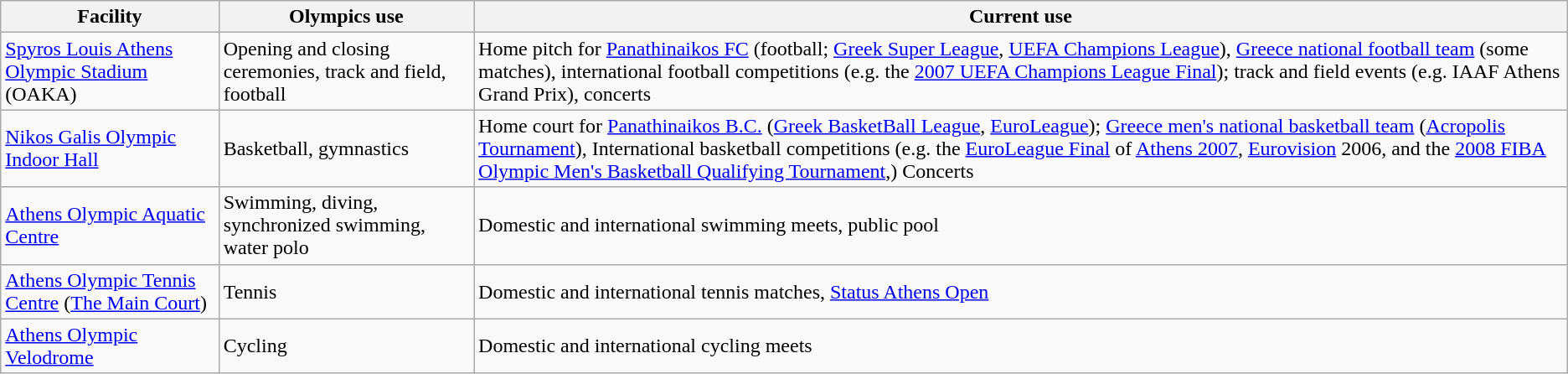<table class="wikitable" border="1">
<tr>
<th>Facility</th>
<th>Olympics use</th>
<th>Current use</th>
</tr>
<tr>
<td><a href='#'>Spyros Louis Athens Olympic Stadium</a> (OAKA)</td>
<td>Opening and closing ceremonies, track and field, football</td>
<td>Home pitch for <a href='#'>Panathinaikos FC</a> (football; <a href='#'>Greek Super League</a>, <a href='#'>UEFA Champions League</a>), <a href='#'>Greece national football team</a> (some matches), international football competitions (e.g. the <a href='#'>2007 UEFA Champions League Final</a>); track and field events (e.g. IAAF Athens Grand Prix), concerts</td>
</tr>
<tr>
<td><a href='#'>Nikos Galis Olympic Indoor Hall</a></td>
<td>Basketball, gymnastics</td>
<td>Home court for <a href='#'>Panathinaikos B.C.</a> (<a href='#'>Greek BasketBall League</a>, <a href='#'>EuroLeague</a>); <a href='#'>Greece men's national basketball team</a> (<a href='#'>Acropolis Tournament</a>), International basketball competitions (e.g. the <a href='#'>EuroLeague Final</a> of <a href='#'>Athens 2007</a>, <a href='#'>Eurovision</a> 2006, and the <a href='#'>2008 FIBA Olympic Men's Basketball Qualifying Tournament</a>,) Concerts</td>
</tr>
<tr>
<td><a href='#'>Athens Olympic Aquatic Centre</a></td>
<td>Swimming, diving, synchronized swimming, water polo</td>
<td>Domestic and international swimming meets, public pool</td>
</tr>
<tr>
<td><a href='#'>Athens Olympic Tennis Centre</a> (<a href='#'>The Main Court</a>)</td>
<td>Tennis</td>
<td>Domestic and international tennis matches, <a href='#'>Status Athens Open</a></td>
</tr>
<tr>
<td><a href='#'>Athens Olympic Velodrome</a></td>
<td>Cycling</td>
<td>Domestic and international cycling meets</td>
</tr>
</table>
